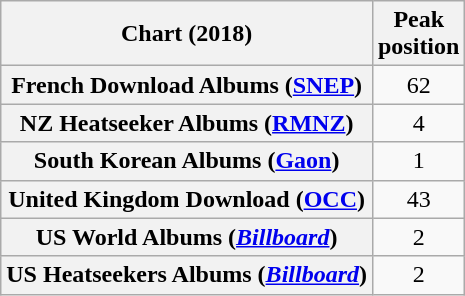<table class="wikitable plainrowheaders" style="text-align:center">
<tr>
<th scope="col">Chart (2018)</th>
<th scope="col">Peak<br> position</th>
</tr>
<tr>
<th scope="row">French Download Albums (<a href='#'>SNEP</a>)</th>
<td>62</td>
</tr>
<tr>
<th scope="row">NZ Heatseeker Albums (<a href='#'>RMNZ</a>)</th>
<td>4</td>
</tr>
<tr>
<th scope="row">South Korean Albums (<a href='#'>Gaon</a>)</th>
<td>1</td>
</tr>
<tr>
<th scope="row">United Kingdom Download (<a href='#'>OCC</a>)</th>
<td>43</td>
</tr>
<tr>
<th scope="row">US World Albums (<em><a href='#'>Billboard</a></em>)</th>
<td>2</td>
</tr>
<tr>
<th scope="row">US Heatseekers Albums (<em><a href='#'>Billboard</a></em>)</th>
<td>2</td>
</tr>
</table>
